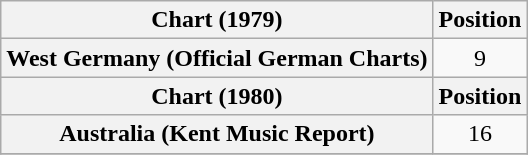<table class="wikitable sortable plainrowheaders" style="text-align:center">
<tr>
<th scope="col">Chart (1979)</th>
<th scope="col">Position</th>
</tr>
<tr>
<th scope="row">West Germany (Official German Charts)</th>
<td>9</td>
</tr>
<tr>
<th scope="col">Chart (1980)</th>
<th scope="col">Position</th>
</tr>
<tr>
<th scope="row">Australia (Kent Music Report)</th>
<td>16</td>
</tr>
<tr>
</tr>
</table>
